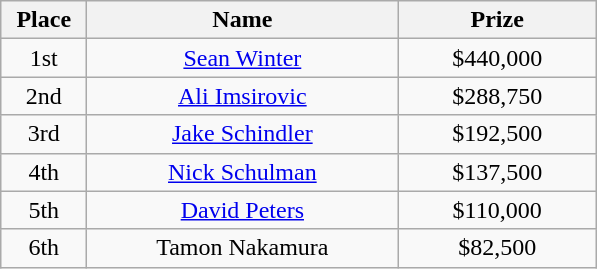<table class="wikitable">
<tr>
<th width="50">Place</th>
<th width="200">Name</th>
<th width="125">Prize</th>
</tr>
<tr>
<td align="center">1st</td>
<td align="center"> <a href='#'>Sean Winter</a></td>
<td align="center">$440,000</td>
</tr>
<tr>
<td align="center">2nd</td>
<td align="center"> <a href='#'>Ali Imsirovic</a></td>
<td align="center">$288,750</td>
</tr>
<tr>
<td align="center">3rd</td>
<td align="center"> <a href='#'>Jake Schindler</a></td>
<td align="center">$192,500</td>
</tr>
<tr>
<td align="center">4th</td>
<td align="center"> <a href='#'>Nick Schulman</a></td>
<td align="center">$137,500</td>
</tr>
<tr>
<td align="center">5th</td>
<td align="center"> <a href='#'>David Peters</a></td>
<td align="center">$110,000</td>
</tr>
<tr>
<td align="center">6th</td>
<td align="center"> Tamon Nakamura</td>
<td align="center">$82,500</td>
</tr>
</table>
